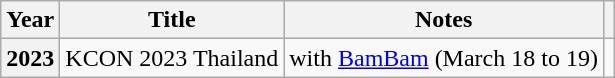<table class="wikitable plainrowheaders sortable">
<tr>
<th scope="col">Year</th>
<th scope="col">Title</th>
<th scope="col">Notes</th>
<th scope="col" class="unsortable"></th>
</tr>
<tr>
<th scope="row">2023</th>
<td>KCON 2023 Thailand</td>
<td>with <a href='#'>BamBam</a> (March 18 to 19)</td>
<td></td>
</tr>
</table>
